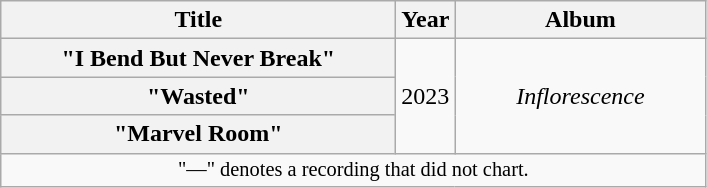<table class="wikitable plainrowheaders" style="text-align:center;">
<tr>
<th scope="col" rowspan="1" style="width:16em;">Title</th>
<th scope="col" rowspan="1" style="width:1em;">Year</th>
<th scope="col" rowspan="1" style="width:10em;">Album</th>
</tr>
<tr>
<th scope="row">"I Bend But Never Break"<br></th>
<td rowspan="3">2023</td>
<td rowspan="3"><em>Inflorescence</em></td>
</tr>
<tr>
<th scope="row">"Wasted"<br></th>
</tr>
<tr>
<th scope="row">"Marvel Room"<br></th>
</tr>
<tr>
<td colspan="3" style="font-size:85%;">"—" denotes a recording that did not chart.</td>
</tr>
</table>
